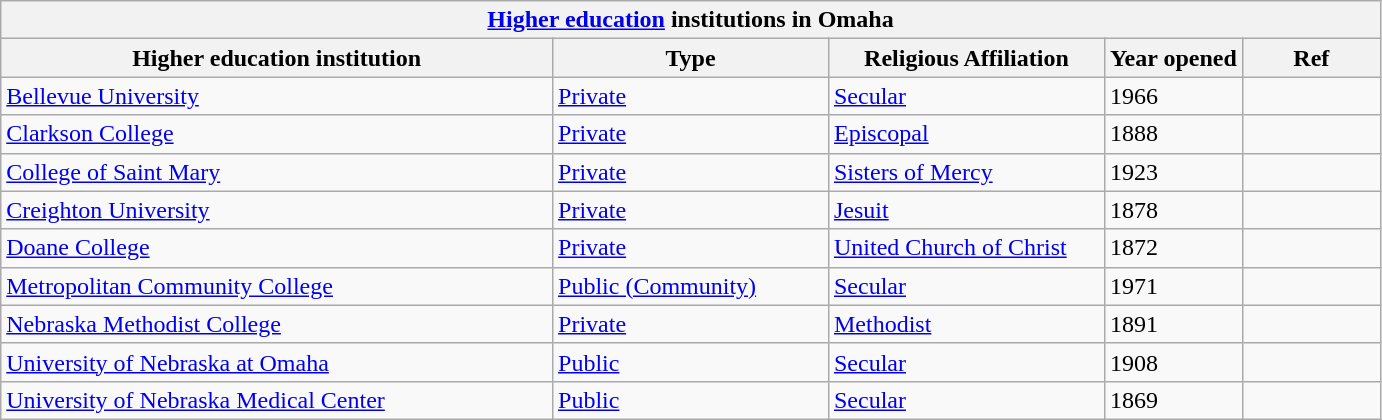<table class="wikitable">
<tr>
<th align="center" colspan="5"><strong><a href='#'>Higher education</a> institutions in Omaha</strong></th>
</tr>
<tr>
<th width="40%">Higher education institution</th>
<th width="20%">Type</th>
<th width="20%">Religious Affiliation</th>
<th width="10%">Year opened</th>
<th width="10%">Ref</th>
</tr>
<tr>
<td><a href='#'>Bellevue University</a></td>
<td><a href='#'>Private</a></td>
<td><a href='#'>Secular</a></td>
<td>1966</td>
<td></td>
</tr>
<tr>
<td><a href='#'>Clarkson College</a></td>
<td><a href='#'>Private</a></td>
<td><a href='#'>Episcopal</a></td>
<td>1888</td>
<td></td>
</tr>
<tr>
<td><a href='#'>College of Saint Mary</a></td>
<td><a href='#'>Private</a></td>
<td><a href='#'>Sisters of Mercy</a></td>
<td>1923</td>
<td></td>
</tr>
<tr>
<td><a href='#'>Creighton University</a></td>
<td><a href='#'>Private</a></td>
<td><a href='#'>Jesuit</a></td>
<td>1878</td>
<td></td>
</tr>
<tr>
<td><a href='#'>Doane College</a></td>
<td><a href='#'>Private</a></td>
<td><a href='#'>United Church of Christ</a></td>
<td>1872</td>
<td></td>
</tr>
<tr>
<td><a href='#'>Metropolitan Community College</a></td>
<td><a href='#'>Public (Community)</a></td>
<td><a href='#'>Secular</a></td>
<td>1971</td>
<td></td>
</tr>
<tr>
<td><a href='#'>Nebraska Methodist College</a></td>
<td><a href='#'>Private</a></td>
<td><a href='#'>Methodist</a></td>
<td>1891</td>
<td></td>
</tr>
<tr>
<td><a href='#'>University of Nebraska at Omaha</a></td>
<td><a href='#'>Public</a></td>
<td><a href='#'>Secular</a></td>
<td>1908</td>
<td></td>
</tr>
<tr>
<td><a href='#'>University of Nebraska Medical Center</a></td>
<td><a href='#'>Public</a></td>
<td><a href='#'>Secular</a></td>
<td>1869</td>
<td></td>
</tr>
</table>
